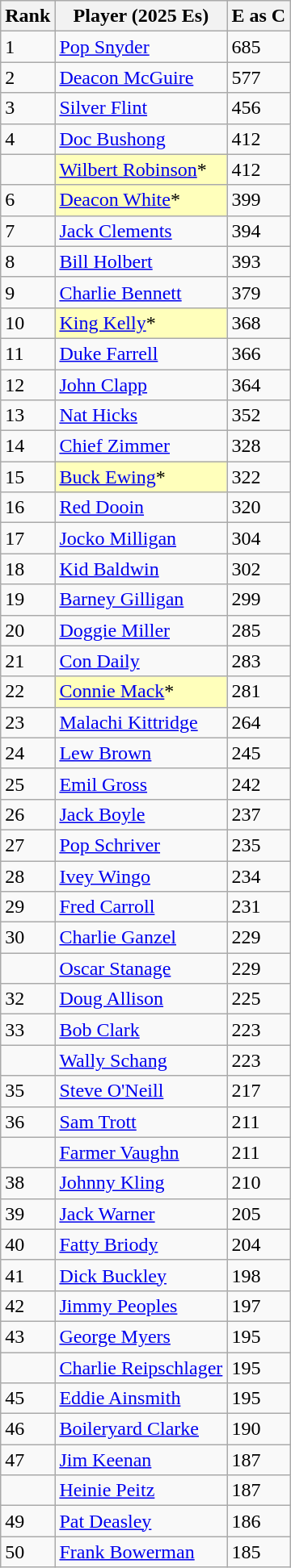<table class="wikitable" style="float:left;">
<tr style="white-space:nowrap;">
<th>Rank</th>
<th>Player (2025 Es)</th>
<th>E as C</th>
</tr>
<tr>
<td>1</td>
<td><a href='#'>Pop Snyder</a></td>
<td>685</td>
</tr>
<tr>
<td>2</td>
<td><a href='#'>Deacon McGuire</a></td>
<td>577</td>
</tr>
<tr>
<td>3</td>
<td><a href='#'>Silver Flint</a></td>
<td>456</td>
</tr>
<tr>
<td>4</td>
<td><a href='#'>Doc Bushong</a></td>
<td>412</td>
</tr>
<tr>
<td></td>
<td style="background:#ffffbb;"><a href='#'>Wilbert Robinson</a>*</td>
<td>412</td>
</tr>
<tr>
<td>6</td>
<td style="background:#ffffbb;"><a href='#'>Deacon White</a>*</td>
<td>399</td>
</tr>
<tr>
<td>7</td>
<td><a href='#'>Jack Clements</a></td>
<td>394</td>
</tr>
<tr>
<td>8</td>
<td><a href='#'>Bill Holbert</a></td>
<td>393</td>
</tr>
<tr>
<td>9</td>
<td><a href='#'>Charlie Bennett</a></td>
<td>379</td>
</tr>
<tr>
<td>10</td>
<td style="background:#ffffbb;"><a href='#'>King Kelly</a>*</td>
<td>368</td>
</tr>
<tr>
<td>11</td>
<td><a href='#'>Duke Farrell</a></td>
<td>366</td>
</tr>
<tr>
<td>12</td>
<td><a href='#'>John Clapp</a></td>
<td>364</td>
</tr>
<tr>
<td>13</td>
<td><a href='#'>Nat Hicks</a></td>
<td>352</td>
</tr>
<tr>
<td>14</td>
<td><a href='#'>Chief Zimmer</a></td>
<td>328</td>
</tr>
<tr>
<td>15</td>
<td style="background:#ffffbb;"><a href='#'>Buck Ewing</a>*</td>
<td>322</td>
</tr>
<tr>
<td>16</td>
<td><a href='#'>Red Dooin</a></td>
<td>320</td>
</tr>
<tr>
<td>17</td>
<td><a href='#'>Jocko Milligan</a></td>
<td>304</td>
</tr>
<tr>
<td>18</td>
<td><a href='#'>Kid Baldwin</a></td>
<td>302</td>
</tr>
<tr>
<td>19</td>
<td><a href='#'>Barney Gilligan</a></td>
<td>299</td>
</tr>
<tr>
<td>20</td>
<td><a href='#'>Doggie Miller</a></td>
<td>285</td>
</tr>
<tr>
<td>21</td>
<td><a href='#'>Con Daily</a></td>
<td>283</td>
</tr>
<tr>
<td>22</td>
<td style="background:#ffffbb;"><a href='#'>Connie Mack</a>*</td>
<td>281</td>
</tr>
<tr>
<td>23</td>
<td><a href='#'>Malachi Kittridge</a></td>
<td>264</td>
</tr>
<tr>
<td>24</td>
<td><a href='#'>Lew Brown</a></td>
<td>245</td>
</tr>
<tr>
<td>25</td>
<td><a href='#'>Emil Gross</a></td>
<td>242</td>
</tr>
<tr>
<td>26</td>
<td><a href='#'>Jack Boyle</a></td>
<td>237</td>
</tr>
<tr>
<td>27</td>
<td><a href='#'>Pop Schriver</a></td>
<td>235</td>
</tr>
<tr>
<td>28</td>
<td><a href='#'>Ivey Wingo</a></td>
<td>234</td>
</tr>
<tr>
<td>29</td>
<td><a href='#'>Fred Carroll</a></td>
<td>231</td>
</tr>
<tr>
<td>30</td>
<td><a href='#'>Charlie Ganzel</a></td>
<td>229</td>
</tr>
<tr>
<td></td>
<td><a href='#'>Oscar Stanage</a></td>
<td>229</td>
</tr>
<tr>
<td>32</td>
<td><a href='#'>Doug Allison</a></td>
<td>225</td>
</tr>
<tr>
<td>33</td>
<td><a href='#'>Bob Clark</a></td>
<td>223</td>
</tr>
<tr>
<td></td>
<td><a href='#'>Wally Schang</a></td>
<td>223</td>
</tr>
<tr>
<td>35</td>
<td><a href='#'>Steve O'Neill</a></td>
<td>217</td>
</tr>
<tr>
<td>36</td>
<td><a href='#'>Sam Trott</a></td>
<td>211</td>
</tr>
<tr>
<td></td>
<td><a href='#'>Farmer Vaughn</a></td>
<td>211</td>
</tr>
<tr>
<td>38</td>
<td><a href='#'>Johnny Kling</a></td>
<td>210</td>
</tr>
<tr>
<td>39</td>
<td><a href='#'>Jack Warner</a></td>
<td>205</td>
</tr>
<tr>
<td>40</td>
<td><a href='#'>Fatty Briody</a></td>
<td>204</td>
</tr>
<tr>
<td>41</td>
<td><a href='#'>Dick Buckley</a></td>
<td>198</td>
</tr>
<tr>
<td>42</td>
<td><a href='#'>Jimmy Peoples</a></td>
<td>197</td>
</tr>
<tr>
<td>43</td>
<td><a href='#'>George Myers</a></td>
<td>195</td>
</tr>
<tr>
<td></td>
<td><a href='#'>Charlie Reipschlager</a></td>
<td>195</td>
</tr>
<tr>
<td>45</td>
<td><a href='#'>Eddie Ainsmith</a></td>
<td>195</td>
</tr>
<tr>
<td>46</td>
<td><a href='#'>Boileryard Clarke</a></td>
<td>190</td>
</tr>
<tr>
<td>47</td>
<td><a href='#'>Jim Keenan</a></td>
<td>187</td>
</tr>
<tr>
<td></td>
<td><a href='#'>Heinie Peitz</a></td>
<td>187</td>
</tr>
<tr>
<td>49</td>
<td><a href='#'>Pat Deasley</a></td>
<td>186</td>
</tr>
<tr>
<td>50</td>
<td><a href='#'>Frank Bowerman</a></td>
<td>185</td>
</tr>
</table>
